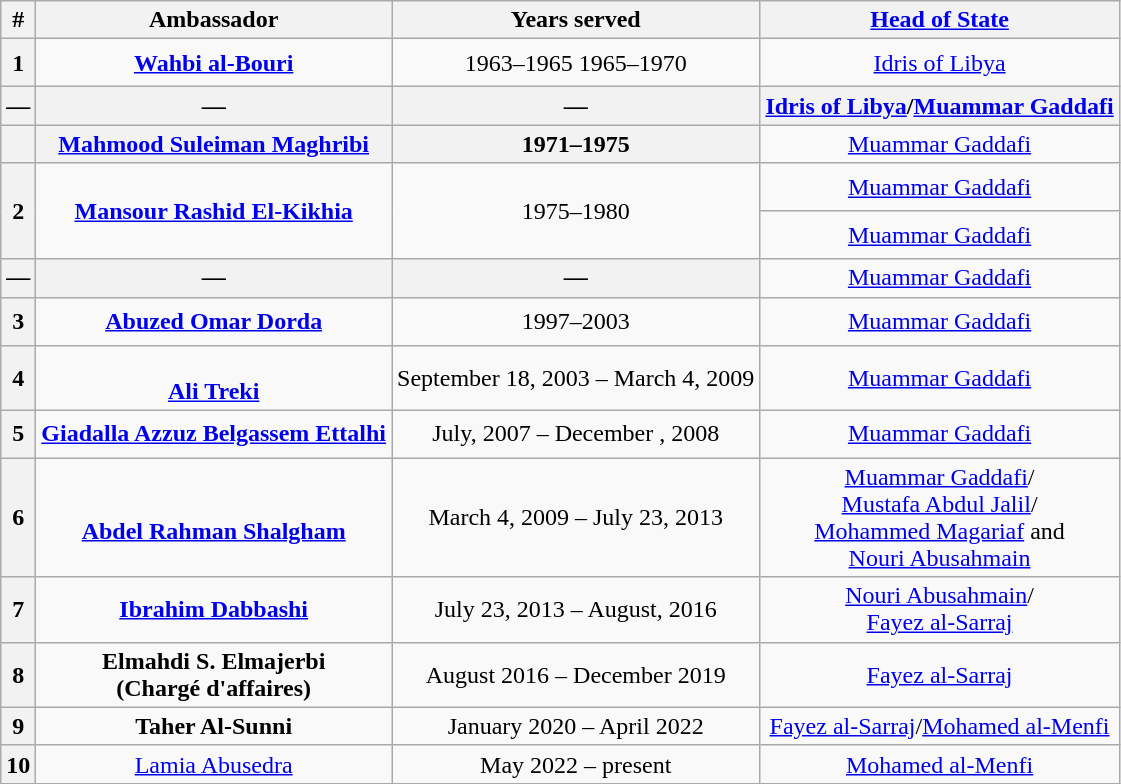<table class=wikitable style="text-align:center;">
<tr>
<th>#</th>
<th>Ambassador</th>
<th>Years served</th>
<th><a href='#'>Head of State</a></th>
</tr>
<tr style="height:2em">
<th>1</th>
<td align="center"><strong><a href='#'>Wahbi al-Bouri</a></strong></td>
<td nowrap="">1963–1965 1965–1970</td>
<td rowspan="1"><a href='#'>Idris of Libya</a></td>
</tr>
<tr>
<th>—</th>
<th>—</th>
<th>—</th>
<th><a href='#'>Idris of Libya</a>/<a href='#'>Muammar Gaddafi</a></th>
</tr>
<tr>
<th></th>
<th><a href='#'>Mahmood Suleiman Maghribi</a></th>
<th>1971–1975</th>
<td><a href='#'>Muammar Gaddafi</a></td>
</tr>
<tr style="height:2em">
<th rowspan="2">2</th>
<td rowspan="2" align="center"><strong><a href='#'>Mansour Rashid El-Kikhia</a></strong></td>
<td rowspan="2" nowrap="">1975–1980</td>
<td><a href='#'>Muammar Gaddafi</a></td>
</tr>
<tr style="height:2em">
<td><a href='#'>Muammar Gaddafi</a></td>
</tr>
<tr>
<th>—</th>
<th>—</th>
<th>—</th>
<td><a href='#'>Muammar Gaddafi</a></td>
</tr>
<tr style="height:2em">
<th>3</th>
<td align="center"><strong><a href='#'>Abuzed Omar Dorda</a></strong></td>
<td nowrap="">1997–2003</td>
<td><a href='#'>Muammar Gaddafi</a></td>
</tr>
<tr style="height:2em">
<th>4</th>
<td><strong><br><a href='#'>Ali Treki</a></strong></td>
<td nowrap="">September 18, 2003 – March 4, 2009</td>
<td><a href='#'>Muammar Gaddafi</a></td>
</tr>
<tr style="height:2em">
<th>5</th>
<td><strong><a href='#'>Giadalla Azzuz Belgassem Ettalhi</a></strong></td>
<td nowrap="">July, 2007 – December , 2008</td>
<td><a href='#'>Muammar Gaddafi</a></td>
</tr>
<tr style="height:2em">
<th>6</th>
<td><strong><br><a href='#'>Abdel Rahman Shalgham</a></strong></td>
<td nowrap="">March 4, 2009 – July 23, 2013</td>
<td><a href='#'>Muammar Gaddafi</a>/<br><a href='#'>Mustafa Abdul Jalil</a>/<br><a href='#'>Mohammed Magariaf</a> and<br><a href='#'>Nouri Abusahmain</a></td>
</tr>
<tr style="height:2em">
<th>7</th>
<td align="center"><strong><a href='#'>Ibrahim Dabbashi</a></strong></td>
<td nowrap="">July 23, 2013 – August, 2016</td>
<td><a href='#'>Nouri Abusahmain</a>/<br><a href='#'>Fayez al-Sarraj</a></td>
</tr>
<tr style="height:2em">
<th>8</th>
<td align="center"><strong>Elmahdi S. Elmajerbi</strong><br><strong>(Chargé d'affaires)</strong></td>
<td nowrap="">August 2016 – December 2019</td>
<td><a href='#'>Fayez al-Sarraj</a></td>
</tr>
<tr>
<th>9</th>
<td><strong>Taher Al-Sunni</strong></td>
<td>January 2020 – April 2022</td>
<td><a href='#'>Fayez al-Sarraj</a>/<a href='#'>Mohamed al-Menfi</a></td>
</tr>
<tr>
<th>10</th>
<td><a href='#'>Lamia Abusedra</a></td>
<td>May 2022 – present</td>
<td><a href='#'>Mohamed al-Menfi</a></td>
</tr>
</table>
